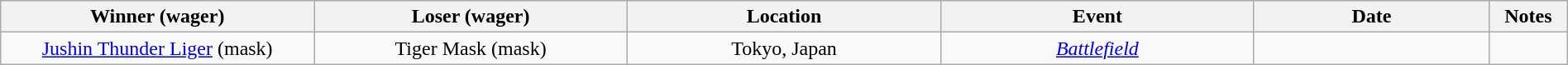<table class="wikitable sortable" width=100%  style="text-align: center">
<tr>
<th width=20% scope="col">Winner (wager)</th>
<th width=20% scope="col">Loser (wager)</th>
<th width=20% scope="col">Location</th>
<th width=20% scope="col">Event</th>
<th width=15% scope="col">Date</th>
<th class="unsortable" width=5% scope="col">Notes</th>
</tr>
<tr>
<td><a href='#'>Jushin Thunder Liger</a> (mask)</td>
<td>Tiger Mask (mask)</td>
<td>Tokyo, Japan</td>
<td><em><a href='#'>Battlefield</a></em></td>
<td></td>
<td></td>
</tr>
</table>
